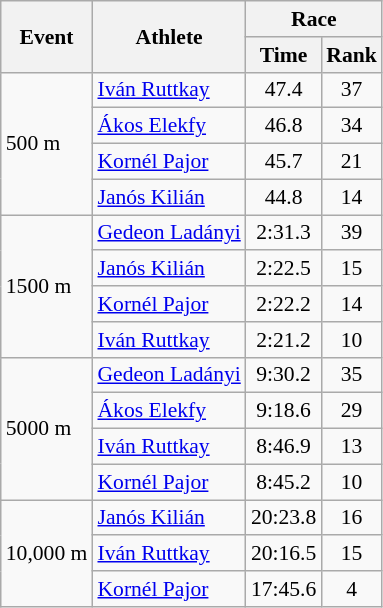<table class="wikitable" border="1" style="font-size:90%">
<tr>
<th rowspan=2>Event</th>
<th rowspan=2>Athlete</th>
<th colspan=2>Race</th>
</tr>
<tr>
<th>Time</th>
<th>Rank</th>
</tr>
<tr>
<td rowspan=4>500 m</td>
<td><a href='#'>Iván Ruttkay</a></td>
<td align=center>47.4</td>
<td align=center>37</td>
</tr>
<tr>
<td><a href='#'>Ákos Elekfy</a></td>
<td align=center>46.8</td>
<td align=center>34</td>
</tr>
<tr>
<td><a href='#'>Kornél Pajor</a></td>
<td align=center>45.7</td>
<td align=center>21</td>
</tr>
<tr>
<td><a href='#'>Janós Kilián</a></td>
<td align=center>44.8</td>
<td align=center>14</td>
</tr>
<tr>
<td rowspan=4>1500 m</td>
<td><a href='#'>Gedeon Ladányi</a></td>
<td align=center>2:31.3</td>
<td align=center>39</td>
</tr>
<tr>
<td><a href='#'>Janós Kilián</a></td>
<td align=center>2:22.5</td>
<td align=center>15</td>
</tr>
<tr>
<td><a href='#'>Kornél Pajor</a></td>
<td align=center>2:22.2</td>
<td align=center>14</td>
</tr>
<tr>
<td><a href='#'>Iván Ruttkay</a></td>
<td align=center>2:21.2</td>
<td align=center>10</td>
</tr>
<tr>
<td rowspan=4>5000 m</td>
<td><a href='#'>Gedeon Ladányi</a></td>
<td align=center>9:30.2</td>
<td align=center>35</td>
</tr>
<tr>
<td><a href='#'>Ákos Elekfy</a></td>
<td align=center>9:18.6</td>
<td align=center>29</td>
</tr>
<tr>
<td><a href='#'>Iván Ruttkay</a></td>
<td align=center>8:46.9</td>
<td align=center>13</td>
</tr>
<tr>
<td><a href='#'>Kornél Pajor</a></td>
<td align=center>8:45.2</td>
<td align=center>10</td>
</tr>
<tr>
<td rowspan=3>10,000 m</td>
<td><a href='#'>Janós Kilián</a></td>
<td align=center>20:23.8</td>
<td align=center>16</td>
</tr>
<tr>
<td><a href='#'>Iván Ruttkay</a></td>
<td align=center>20:16.5</td>
<td align=center>15</td>
</tr>
<tr>
<td><a href='#'>Kornél Pajor</a></td>
<td align=center>17:45.6</td>
<td align=center>4</td>
</tr>
</table>
